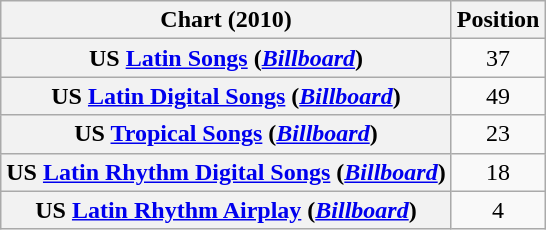<table class="wikitable plainrowheaders" style="text-align:center;">
<tr>
<th scope="col">Chart (2010)</th>
<th scope="col">Position</th>
</tr>
<tr>
<th scope="row">US <a href='#'>Latin Songs</a> (<em><a href='#'>Billboard</a></em>)</th>
<td style="text-align:center;">37</td>
</tr>
<tr>
<th scope="row">US <a href='#'>Latin Digital Songs</a> (<em><a href='#'>Billboard</a></em>)</th>
<td style="text-align:center;">49</td>
</tr>
<tr>
<th scope="row">US <a href='#'>Tropical Songs</a> (<em><a href='#'>Billboard</a></em>)</th>
<td style="text-align:center;">23</td>
</tr>
<tr>
<th scope="row">US <a href='#'>Latin Rhythm Digital Songs</a> (<em><a href='#'>Billboard</a></em>)</th>
<td style="text-align:center;">18</td>
</tr>
<tr>
<th scope="row">US <a href='#'>Latin Rhythm Airplay</a> (<em><a href='#'>Billboard</a></em>)</th>
<td style="text-align:center;">4</td>
</tr>
</table>
